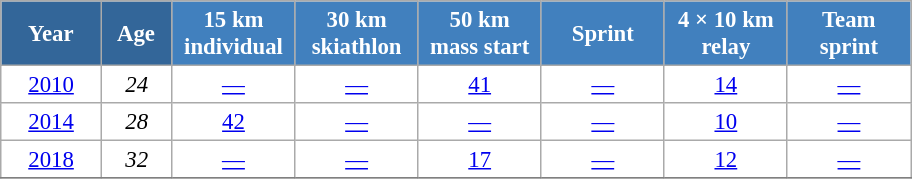<table class="wikitable" style="font-size:95%; text-align:center; border:grey solid 1px; border-collapse:collapse; background:#ffffff;">
<tr>
<th style="background-color:#369; color:white; width:60px;"> Year </th>
<th style="background-color:#369; color:white; width:40px;"> Age </th>
<th style="background-color:#4180be; color:white; width:75px;"> 15 km <br> individual </th>
<th style="background-color:#4180be; color:white; width:75px;"> 30 km <br> skiathlon </th>
<th style="background-color:#4180be; color:white; width:75px;"> 50 km <br> mass start </th>
<th style="background-color:#4180be; color:white; width:75px;"> Sprint </th>
<th style="background-color:#4180be; color:white; width:75px;"> 4 × 10 km <br> relay </th>
<th style="background-color:#4180be; color:white; width:75px;"> Team <br> sprint </th>
</tr>
<tr>
<td><a href='#'>2010</a></td>
<td><em>24</em></td>
<td><a href='#'>—</a></td>
<td><a href='#'>—</a></td>
<td><a href='#'>41</a></td>
<td><a href='#'>—</a></td>
<td><a href='#'>14</a></td>
<td><a href='#'>—</a></td>
</tr>
<tr>
<td><a href='#'>2014</a></td>
<td><em>28</em></td>
<td><a href='#'>42</a></td>
<td><a href='#'>—</a></td>
<td><a href='#'>—</a></td>
<td><a href='#'>—</a></td>
<td><a href='#'>10</a></td>
<td><a href='#'>—</a></td>
</tr>
<tr>
<td><a href='#'>2018</a></td>
<td><em>32</em></td>
<td><a href='#'>—</a></td>
<td><a href='#'>—</a></td>
<td><a href='#'>17</a></td>
<td><a href='#'>—</a></td>
<td><a href='#'>12</a></td>
<td><a href='#'>—</a></td>
</tr>
<tr>
</tr>
</table>
